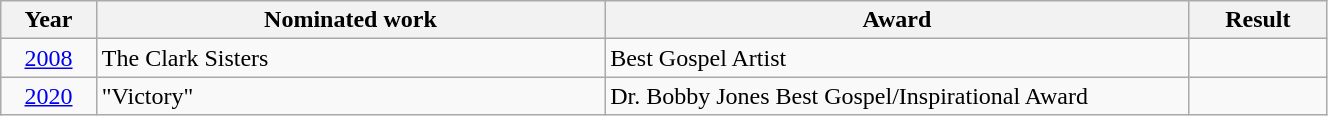<table class="wikitable" style="width:70%;">
<tr>
<th style="width:3%;">Year</th>
<th style="width:20%;">Nominated work</th>
<th style="width:23%;">Award</th>
<th style="width:5%;">Result</th>
</tr>
<tr>
<td align="center"><a href='#'>2008</a></td>
<td>The Clark Sisters</td>
<td>Best Gospel Artist</td>
<td></td>
</tr>
<tr>
<td align="center"><a href='#'>2020</a></td>
<td>"Victory"</td>
<td>Dr. Bobby Jones Best Gospel/Inspirational Award</td>
<td></td>
</tr>
</table>
